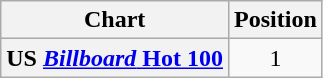<table class="wikitable sortable plainrowheaders" style="text-align:center"!Chart (1958–2021)>
<tr>
<th>Chart</th>
<th>Position</th>
</tr>
<tr>
<th scope="row">US <a href='#'><em>Billboard</em> Hot 100</a></th>
<td>1</td>
</tr>
</table>
